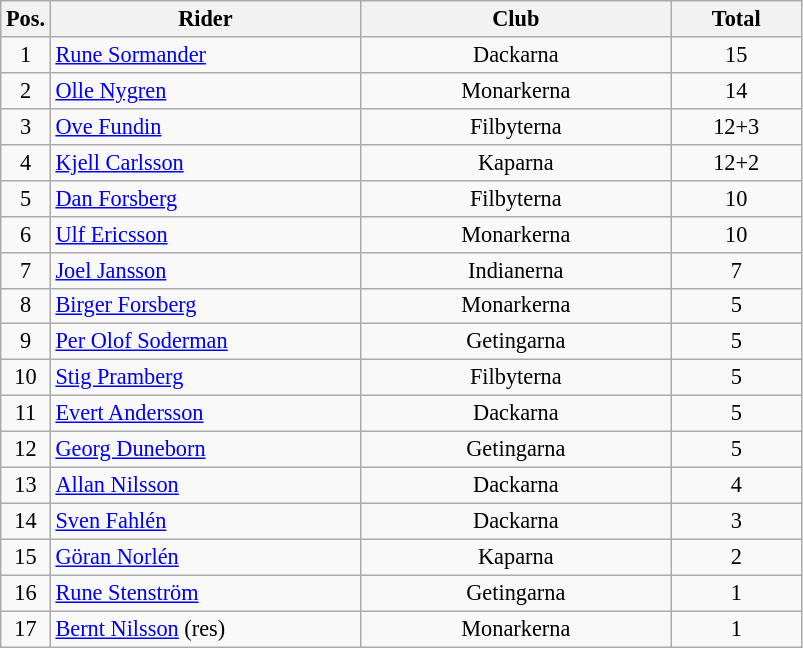<table class=wikitable style="font-size:93%;">
<tr>
<th width=25px>Pos.</th>
<th width=200px>Rider</th>
<th width=200px>Club</th>
<th width=80px>Total</th>
</tr>
<tr align=center>
<td>1</td>
<td align=left><a href='#'>Rune Sormander</a></td>
<td>Dackarna</td>
<td>15</td>
</tr>
<tr align=center>
<td>2</td>
<td align=left><a href='#'>Olle Nygren</a></td>
<td>Monarkerna</td>
<td>14</td>
</tr>
<tr align=center>
<td>3</td>
<td align=left><a href='#'>Ove Fundin</a></td>
<td>Filbyterna</td>
<td>12+3</td>
</tr>
<tr align=center>
<td>4</td>
<td align=left><a href='#'>Kjell Carlsson</a></td>
<td>Kaparna</td>
<td>12+2</td>
</tr>
<tr align=center>
<td>5</td>
<td align=left><a href='#'>Dan Forsberg</a></td>
<td>Filbyterna</td>
<td>10</td>
</tr>
<tr align=center>
<td>6</td>
<td align=left><a href='#'>Ulf Ericsson</a></td>
<td>Monarkerna</td>
<td>10</td>
</tr>
<tr align=center>
<td>7</td>
<td align=left><a href='#'>Joel Jansson</a></td>
<td>Indianerna</td>
<td>7</td>
</tr>
<tr align=center>
<td>8</td>
<td align=left><a href='#'>Birger Forsberg</a></td>
<td>Monarkerna</td>
<td>5</td>
</tr>
<tr align=center>
<td>9</td>
<td align=left><a href='#'>Per Olof Soderman</a></td>
<td>Getingarna</td>
<td>5</td>
</tr>
<tr align=center>
<td>10</td>
<td align=left><a href='#'>Stig Pramberg</a></td>
<td>Filbyterna</td>
<td>5</td>
</tr>
<tr align=center>
<td>11</td>
<td align=left><a href='#'>Evert Andersson</a></td>
<td>Dackarna</td>
<td>5</td>
</tr>
<tr align=center>
<td>12</td>
<td align=left><a href='#'>Georg Duneborn</a></td>
<td>Getingarna</td>
<td>5</td>
</tr>
<tr align=center>
<td>13</td>
<td align=left><a href='#'>Allan Nilsson</a></td>
<td>Dackarna</td>
<td>4</td>
</tr>
<tr align=center>
<td>14</td>
<td align=left><a href='#'>Sven Fahlén</a></td>
<td>Dackarna</td>
<td>3</td>
</tr>
<tr align=center>
<td>15</td>
<td align=left><a href='#'>Göran Norlén</a></td>
<td>Kaparna</td>
<td>2</td>
</tr>
<tr align=center>
<td>16</td>
<td align=left><a href='#'>Rune Stenström</a></td>
<td>Getingarna</td>
<td>1</td>
</tr>
<tr align=center>
<td>17</td>
<td align=left><a href='#'>Bernt Nilsson</a> (res)</td>
<td>Monarkerna</td>
<td>1</td>
</tr>
</table>
